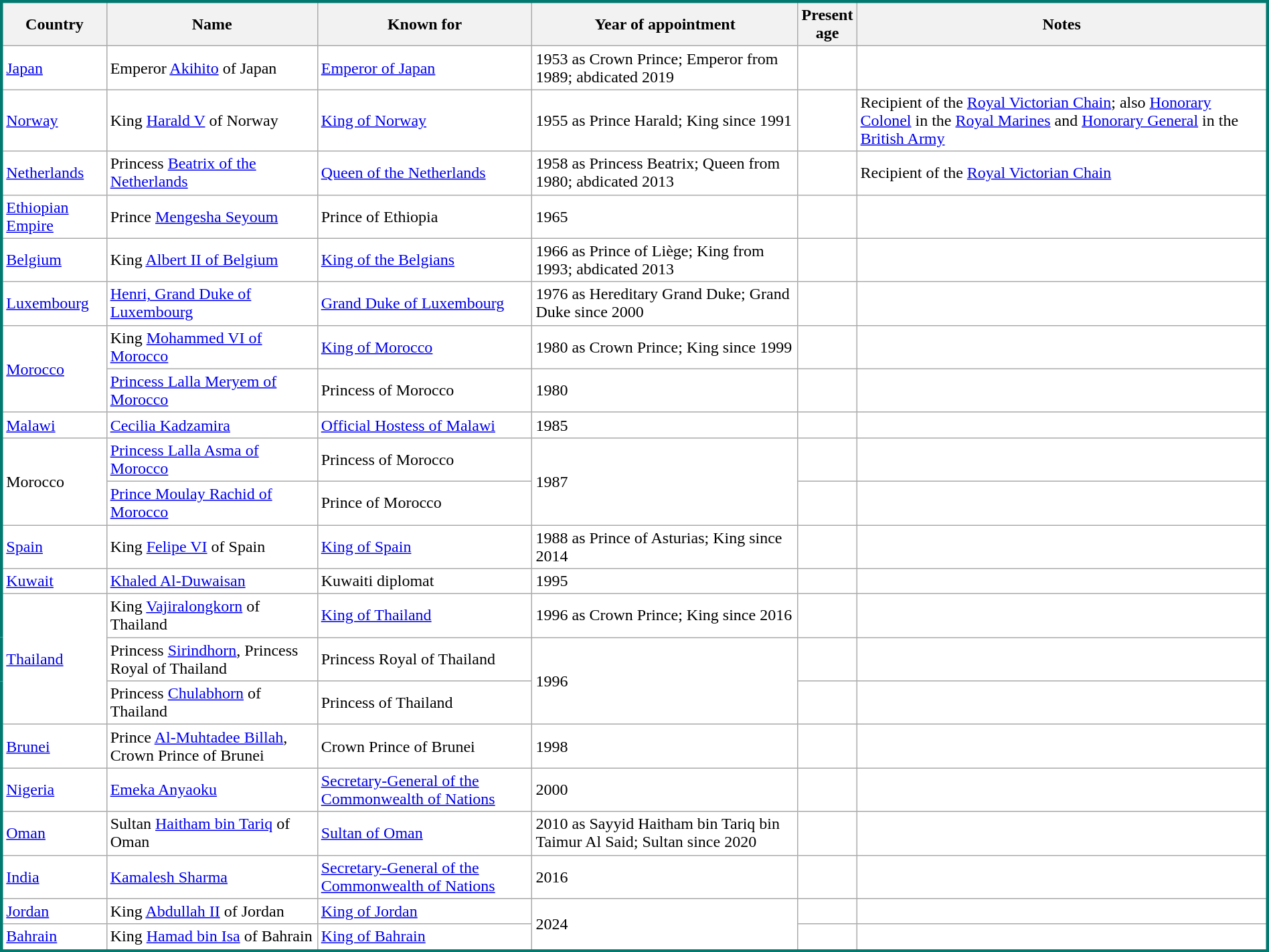<table class="wikitable" style="width:100%; background:white; border:#01796f solid;">
<tr>
<th>Country</th>
<th>Name</th>
<th>Known for</th>
<th><strong>Year of appointment</strong></th>
<th><strong>Present</strong><br><strong>age</strong></th>
<th>Notes</th>
</tr>
<tr>
<td><a href='#'>Japan</a></td>
<td>Emperor <a href='#'>Akihito</a> of Japan </td>
<td><a href='#'>Emperor of Japan</a></td>
<td>1953 as Crown Prince; Emperor from 1989; abdicated 2019</td>
<td></td>
<td></td>
</tr>
<tr>
<td><a href='#'>Norway</a></td>
<td>King <a href='#'>Harald V</a> of Norway </td>
<td><a href='#'>King of Norway</a></td>
<td>1955 as Prince Harald; King since 1991</td>
<td></td>
<td>Recipient of the <a href='#'>Royal Victorian Chain</a>; also <a href='#'>Honorary Colonel</a> in the <a href='#'>Royal Marines</a> and <a href='#'>Honorary General</a> in the <a href='#'>British Army</a></td>
</tr>
<tr>
<td><a href='#'>Netherlands</a></td>
<td>Princess <a href='#'>Beatrix of the Netherlands</a> </td>
<td><a href='#'>Queen of the Netherlands</a></td>
<td>1958 as Princess Beatrix; Queen from 1980; abdicated 2013</td>
<td></td>
<td>Recipient of the <a href='#'>Royal Victorian Chain</a></td>
</tr>
<tr>
<td><a href='#'>Ethiopian Empire</a></td>
<td>Prince <a href='#'>Mengesha Seyoum</a> </td>
<td>Prince of Ethiopia</td>
<td>1965</td>
<td></td>
<td></td>
</tr>
<tr>
<td><a href='#'>Belgium</a></td>
<td>King <a href='#'>Albert II of Belgium</a> </td>
<td><a href='#'>King of the Belgians</a></td>
<td>1966 as Prince of Liège; King from 1993; abdicated 2013</td>
<td></td>
<td></td>
</tr>
<tr>
<td><a href='#'>Luxembourg</a></td>
<td><a href='#'>Henri, Grand Duke of Luxembourg</a> </td>
<td><a href='#'>Grand Duke of Luxembourg</a></td>
<td>1976 as Hereditary Grand Duke; Grand Duke since 2000</td>
<td></td>
<td></td>
</tr>
<tr>
<td rowspan="2"><a href='#'>Morocco</a></td>
<td>King <a href='#'>Mohammed VI of Morocco</a> </td>
<td><a href='#'>King of Morocco</a></td>
<td>1980 as Crown Prince; King since 1999</td>
<td></td>
<td></td>
</tr>
<tr>
<td><a href='#'>Princess Lalla Meryem of Morocco</a> </td>
<td>Princess of Morocco</td>
<td>1980</td>
<td></td>
<td></td>
</tr>
<tr>
<td><a href='#'>Malawi</a></td>
<td><a href='#'>Cecilia Kadzamira</a> </td>
<td><a href='#'>Official Hostess of Malawi</a></td>
<td>1985</td>
<td></td>
<td></td>
</tr>
<tr>
<td rowspan="2">Morocco</td>
<td><a href='#'>Princess Lalla Asma of Morocco</a> </td>
<td>Princess of Morocco</td>
<td rowspan="2">1987</td>
<td></td>
<td></td>
</tr>
<tr>
<td><a href='#'>Prince Moulay Rachid of Morocco</a> </td>
<td>Prince of Morocco</td>
<td></td>
<td></td>
</tr>
<tr>
<td><a href='#'>Spain</a></td>
<td>King <a href='#'>Felipe VI</a> of Spain </td>
<td><a href='#'>King of Spain</a></td>
<td>1988 as Prince of Asturias; King since 2014</td>
<td></td>
<td></td>
</tr>
<tr>
<td><a href='#'>Kuwait</a></td>
<td><a href='#'>Khaled Al-Duwaisan</a> </td>
<td>Kuwaiti diplomat</td>
<td>1995</td>
<td></td>
<td></td>
</tr>
<tr>
<td rowspan="3"><a href='#'>Thailand</a></td>
<td>King <a href='#'>Vajiralongkorn</a> of Thailand </td>
<td><a href='#'>King of Thailand</a></td>
<td>1996 as Crown Prince; King since 2016</td>
<td></td>
<td></td>
</tr>
<tr>
<td>Princess <a href='#'>Sirindhorn</a>, Princess Royal of Thailand </td>
<td>Princess Royal of Thailand</td>
<td rowspan="2">1996</td>
<td></td>
<td></td>
</tr>
<tr>
<td>Princess <a href='#'>Chulabhorn</a> of Thailand </td>
<td>Princess of Thailand</td>
<td></td>
<td></td>
</tr>
<tr>
<td><a href='#'>Brunei</a></td>
<td>Prince <a href='#'>Al-Muhtadee Billah</a>, Crown Prince of Brunei </td>
<td>Crown Prince of Brunei</td>
<td>1998</td>
<td></td>
<td></td>
</tr>
<tr>
<td><a href='#'>Nigeria</a></td>
<td><a href='#'>Emeka Anyaoku</a> </td>
<td><a href='#'>Secretary-General of the Commonwealth of Nations</a></td>
<td>2000</td>
<td></td>
<td></td>
</tr>
<tr>
<td><a href='#'>Oman</a></td>
<td>Sultan <a href='#'>Haitham bin Tariq</a> of Oman </td>
<td><a href='#'>Sultan of Oman</a></td>
<td>2010 as Sayyid Haitham bin Tariq bin Taimur Al Said; Sultan since 2020</td>
<td></td>
<td></td>
</tr>
<tr>
<td><a href='#'>India</a></td>
<td><a href='#'>Kamalesh Sharma</a> </td>
<td><a href='#'>Secretary-General of the Commonwealth of Nations</a></td>
<td>2016</td>
<td></td>
<td></td>
</tr>
<tr>
<td><a href='#'>Jordan</a></td>
<td>King <a href='#'>Abdullah II</a> of Jordan </td>
<td><a href='#'>King of Jordan</a></td>
<td rowspan="2">2024</td>
<td></td>
<td></td>
</tr>
<tr>
<td><a href='#'>Bahrain</a></td>
<td>King <a href='#'>Hamad bin Isa</a> of Bahrain </td>
<td><a href='#'>King of Bahrain</a></td>
<td></td>
<td></td>
</tr>
</table>
